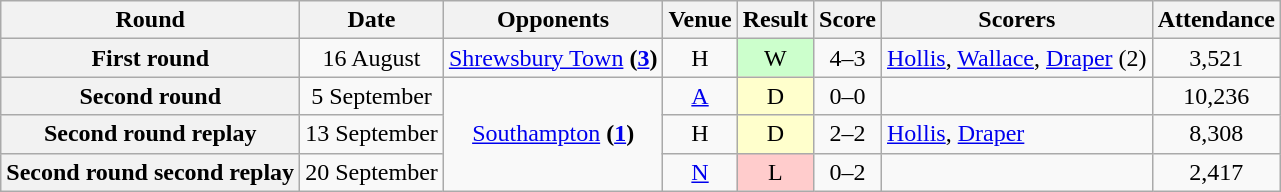<table class="wikitable" style="text-align:center">
<tr>
<th>Round</th>
<th>Date</th>
<th>Opponents</th>
<th>Venue</th>
<th>Result</th>
<th>Score</th>
<th>Scorers</th>
<th>Attendance</th>
</tr>
<tr>
<th>First round</th>
<td>16 August</td>
<td><a href='#'>Shrewsbury Town</a> <strong>(<a href='#'>3</a>)</strong></td>
<td>H</td>
<td style="background-color:#CCFFCC">W</td>
<td>4–3</td>
<td align="left"><a href='#'>Hollis</a>, <a href='#'>Wallace</a>, <a href='#'>Draper</a> (2)</td>
<td>3,521</td>
</tr>
<tr>
<th>Second round</th>
<td>5 September</td>
<td rowspan=3><a href='#'>Southampton</a> <strong>(<a href='#'>1</a>)</strong></td>
<td><a href='#'>A</a></td>
<td style="background-color:#FFFFCC">D</td>
<td>0–0</td>
<td align="left"></td>
<td>10,236</td>
</tr>
<tr>
<th>Second round replay</th>
<td>13 September</td>
<td>H</td>
<td style="background-color:#FFFFCC">D</td>
<td>2–2</td>
<td align="left"><a href='#'>Hollis</a>, <a href='#'>Draper</a></td>
<td>8,308</td>
</tr>
<tr>
<th>Second round second replay</th>
<td>20 September</td>
<td><a href='#'>N</a></td>
<td style="background-color:#FFCCCC">L</td>
<td>0–2</td>
<td align="left"></td>
<td>2,417</td>
</tr>
</table>
